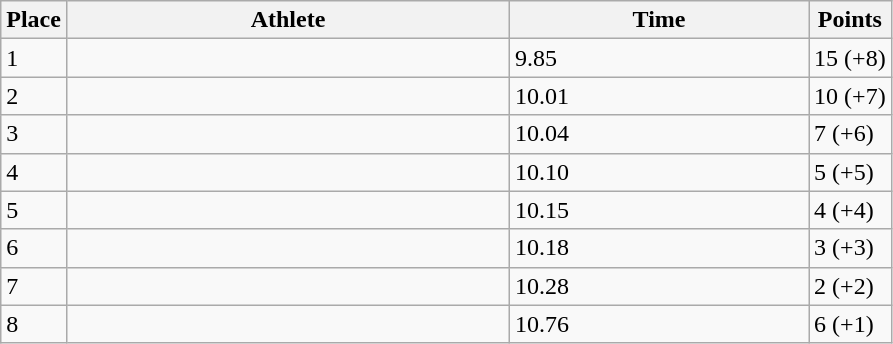<table class="wikitable sortable">
<tr>
<th>Place</th>
<th style="width:18em">Athlete</th>
<th style="width:12em">Time</th>
<th>Points</th>
</tr>
<tr>
<td>1</td>
<td></td>
<td>9.85 </td>
<td>15 (+8)</td>
</tr>
<tr>
<td>2</td>
<td></td>
<td>10.01</td>
<td>10 (+7)</td>
</tr>
<tr>
<td>3</td>
<td></td>
<td>10.04</td>
<td>7 (+6)</td>
</tr>
<tr>
<td>4</td>
<td></td>
<td>10.10</td>
<td>5 (+5)</td>
</tr>
<tr>
<td>5</td>
<td></td>
<td>10.15</td>
<td>4 (+4)</td>
</tr>
<tr>
<td>6</td>
<td></td>
<td>10.18</td>
<td>3 (+3)</td>
</tr>
<tr>
<td>7</td>
<td></td>
<td>10.28</td>
<td>2 (+2)</td>
</tr>
<tr>
<td>8</td>
<td></td>
<td>10.76</td>
<td>6 (+1)</td>
</tr>
</table>
